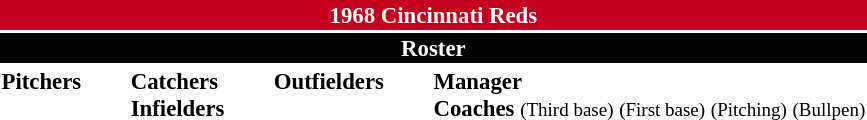<table class="toccolours" style="font-size: 95%;">
<tr>
<th colspan="10" style="background-color: #c6011f; color: white; text-align: center;">1968 Cincinnati Reds</th>
</tr>
<tr>
<td colspan="10" style="background-color: black; color: white; text-align: center;"><strong>Roster</strong></td>
</tr>
<tr>
<td valign="top"><strong>Pitchers</strong><br>














</td>
<td width="25px"></td>
<td valign="top"><strong>Catchers</strong><br>


<strong>Infielders</strong>









</td>
<td width="25px"></td>
<td valign="top"><strong>Outfielders</strong><br>



</td>
<td width="25px"></td>
<td valign="top"><strong>Manager</strong><br>
<strong>Coaches</strong>
 <small>(Third base)</small>
 <small>(First base)</small>
 <small>(Pitching)</small>
 <small>(Bullpen)</small></td>
</tr>
</table>
